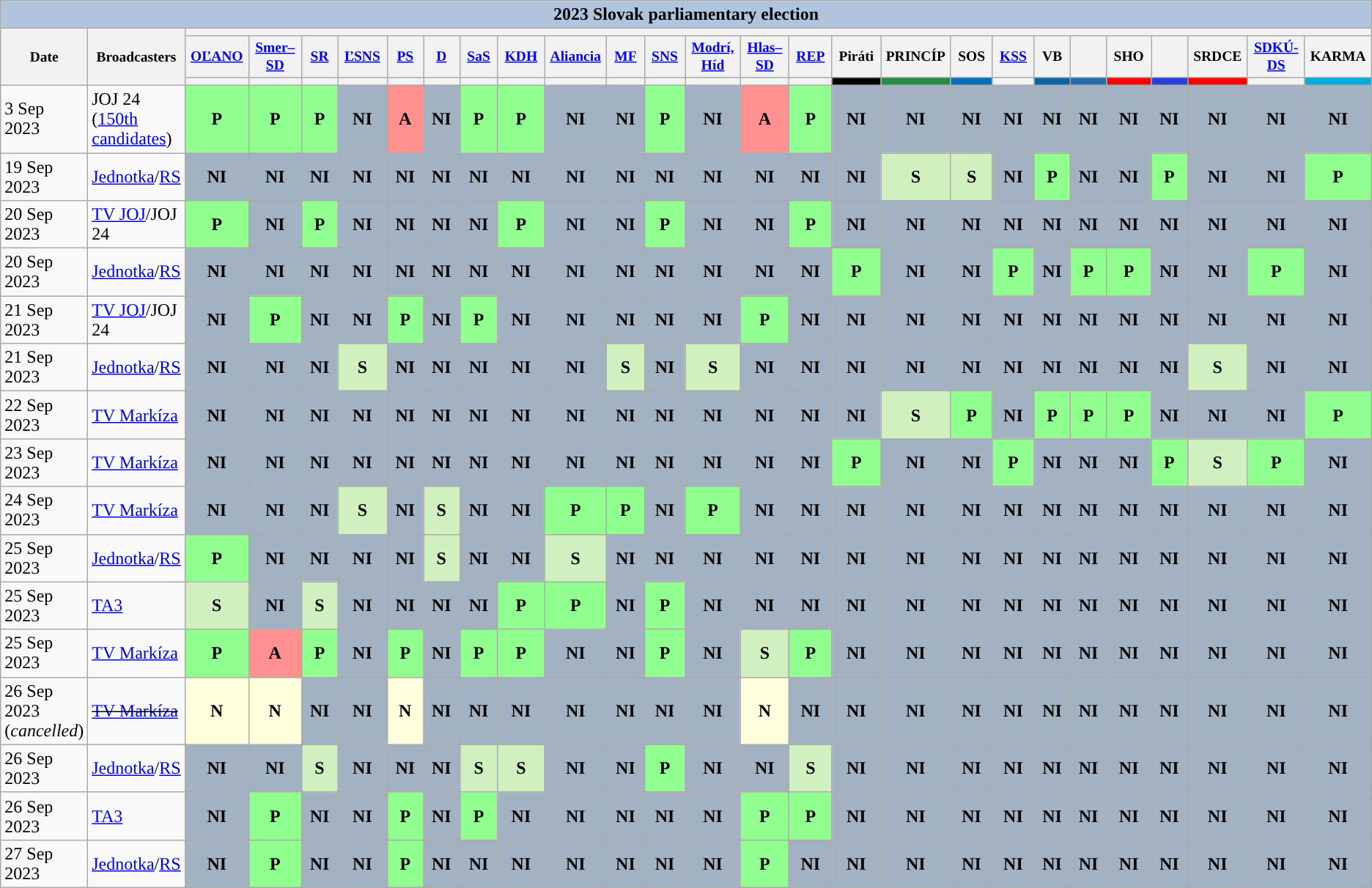<table class="wikitable mw-collapsible mw-collapsed" style="text-justify: none">
<tr>
<th colspan="27" style="background:#B0C4DE">2023 Slovak parliamentary election</th>
</tr>
<tr style="font-size:small;">
<th rowspan="3">Date</th>
<th rowspan="3">Broadcasters</th>
<th colspan="25" scope="col">      </th>
</tr>
<tr style="font-size:small;">
<th scope="col"><a href='#'>OĽANO</a></th>
<th scope="col"><a href='#'>Smer–SD</a></th>
<th scope="col"><a href='#'>SR</a></th>
<th scope="col"><a href='#'>ĽSNS</a></th>
<th scope="col"><a href='#'>PS</a></th>
<th scope="col"><a href='#'>D</a></th>
<th scope="col"><a href='#'>SaS</a></th>
<th scope="col"><a href='#'>KDH</a></th>
<th scope="col"><a href='#'>Aliancia</a></th>
<th scope="col"><a href='#'>MF</a></th>
<th scope="col"><a href='#'>SNS</a></th>
<th scope="col"><a href='#'>Modrí, Híd</a></th>
<th scope="col"><a href='#'>Hlas–SD</a></th>
<th scope="col"><a href='#'>REP</a></th>
<th scope="col">Piráti</th>
<th scope="col">PRINCÍP</th>
<th scope="col">SOS</th>
<th scope="col"><a href='#'>KSS</a></th>
<th scope="col">VB</th>
<th scope="col"></th>
<th scope="col">SHO</th>
<th scope="col"></th>
<th scope="col">SRDCE</th>
<th scope="col"><a href='#'>SDKÚ-DS</a></th>
<th scope="col">KARMA</th>
</tr>
<tr>
<th style="width:5.0em; background:"></th>
<th style="width:5.0em; background:"></th>
<th style="width:5.0em; background:"></th>
<th style="width:5.0em; background:"></th>
<th style="width:5.0em; background:"></th>
<th style="width:5.0em; background:"></th>
<th style="width:5.0em; background:"></th>
<th style="width:5.0em; background:"></th>
<th style="width:5.0em; background:"></th>
<th style="width:5.0em; background:"></th>
<th style="width:5.0em; background:"></th>
<th style="width:5.0em; background:"></th>
<th style="width:5.0em; background:"></th>
<th style="width:5.0em; background:"></th>
<th style="width:5.0em; background:black;"></th>
<th style="width:5.0em; background:#268c43;"></th>
<th style="width:5.0em; background:#0070ba;"></th>
<th style="width:5.0em; background:"></th>
<th style="width:5.0em; background:#0965a4;"></th>
<th style="width:5.0em; background:#236cb0;"></th>
<th style="width:5.0em; background:red;"></th>
<th style="width:5.0em; background:#2340dc;"></th>
<th style="width:5.0em; background:red;"></th>
<th style="width:5.0em; background:"></th>
<th style="width:5.0em; background:#00ade1;"></th>
</tr>
<tr>
<td>3 Sep 2023</td>
<td>JOJ 24<br>(<a href='#'>150th candidates</a>)</td>
<td style="background:#90ff90; color:black; text-align:center;"><strong>P</strong><br></td>
<td style="background:#90ff90; color:black; text-align:center;"><strong>P</strong><br></td>
<td style="background:#90ff90; color:black; text-align:center;"><strong>P</strong><br></td>
<td style="background:#A2B2C2; color:black; text-align:center;"><strong>NI</strong></td>
<td style="background:#ff9090; color:black; text-align:center;"><strong>A</strong><br></td>
<td style="background:#A2B2C2; color:black; text-align:center;"><strong>NI</strong></td>
<td style="background:#90ff90; color:black; text-align:center;"><strong>P</strong><br></td>
<td style="background:#90ff90; color:black; text-align:center;"><strong>P</strong><br></td>
<td style="background:#A2B2C2; color:black; text-align:center;"><strong>NI</strong></td>
<td style="background:#A2B2C2; color:black; text-align:center;"><strong>NI</strong></td>
<td style="background:#90ff90; color:black; text-align:center;"><strong>P</strong><br></td>
<td style="background:#A2B2C2; color:black; text-align:center;"><strong>NI</strong></td>
<td style="background:#ff9090; color:black; text-align:center;"><strong>A</strong><br></td>
<td style="background:#90ff90; color:black; text-align:center;"><strong>P</strong><br></td>
<td style="background:#A2B2C2; color:black; text-align:center;"><strong>NI</strong></td>
<td style="background:#A2B2C2; color:black; text-align:center;"><strong>NI</strong></td>
<td style="background:#A2B2C2; color:black; text-align:center;"><strong>NI</strong></td>
<td style="background:#A2B2C2; color:black; text-align:center;"><strong>NI</strong></td>
<td style="background:#A2B2C2; color:black; text-align:center;"><strong>NI</strong></td>
<td style="background:#A2B2C2; color:black; text-align:center;"><strong>NI</strong></td>
<td style="background:#A2B2C2; color:black; text-align:center;"><strong>NI</strong></td>
<td style="background:#A2B2C2; color:black; text-align:center;"><strong>NI</strong></td>
<td style="background:#A2B2C2; color:black; text-align:center;"><strong>NI</strong></td>
<td style="background:#A2B2C2; color:black; text-align:center;"><strong>NI</strong></td>
<td style="background:#A2B2C2; color:black; text-align:center;"><strong>NI</strong></td>
</tr>
<tr>
<td>19 Sep 2023</td>
<td><a href='#'>Jednotka</a>/<a href='#'>RS</a></td>
<td style="background:#A2B2C2; color:black; text-align:center;"><strong>NI</strong></td>
<td style="background:#A2B2C2; color:black; text-align:center;"><strong>NI</strong></td>
<td style="background:#A2B2C2; color:black; text-align:center;"><strong>NI</strong></td>
<td style="background:#A2B2C2; color:black; text-align:center;"><strong>NI</strong></td>
<td style="background:#A2B2C2; color:black; text-align:center;"><strong>NI</strong></td>
<td style="background:#A2B2C2; color:black; text-align:center;"><strong>NI</strong></td>
<td style="background:#A2B2C2; color:black; text-align:center;"><strong>NI</strong></td>
<td style="background:#A2B2C2; color:black; text-align:center;"><strong>NI</strong></td>
<td style="background:#A2B2C2; color:black; text-align:center;"><strong>NI</strong></td>
<td style="background:#A2B2C2; color:black; text-align:center;"><strong>NI</strong></td>
<td style="background:#A2B2C2; color:black; text-align:center;"><strong>NI</strong></td>
<td style="background:#A2B2C2; color:black; text-align:center;"><strong>NI</strong></td>
<td style="background:#A2B2C2; color:black; text-align:center;"><strong>NI</strong></td>
<td style="background:#A2B2C2; color:black; text-align:center;"><strong>NI</strong></td>
<td style="background:#A2B2C2; color:black; text-align:center;"><strong>NI</strong></td>
<td style="background:#D0F0C0; color:black; text-align:center;"><strong>S</strong><br></td>
<td style="background:#D0F0C0; color:black; text-align:center;"><strong>S</strong><br></td>
<td style="background:#A2B2C2; color:black; text-align:center;"><strong>NI</strong></td>
<td style="background:#90ff90; color:black; text-align:center;"><strong>P</strong><br></td>
<td style="background:#A2B2C2; color:black; text-align:center;"><strong>NI</strong></td>
<td style="background:#A2B2C2; color:black; text-align:center;"><strong>NI</strong></td>
<td style="background:#90ff90; color:black; text-align:center;"><strong>P</strong><br></td>
<td style="background:#A2B2C2; color:black; text-align:center;"><strong>NI</strong></td>
<td style="background:#A2B2C2; color:black; text-align:center;"><strong>NI</strong></td>
<td style="background:#90ff90; color:black; text-align:center;"><strong>P</strong><br></td>
</tr>
<tr>
<td>20 Sep 2023</td>
<td><a href='#'>TV JOJ</a>/JOJ 24</td>
<td style="background:#90ff90; color:black; text-align:center;"><strong>P</strong><br></td>
<td style="background:#A2B2C2; color:black; text-align:center;"><strong>NI</strong></td>
<td style="background:#90ff90; color:black; text-align:center;"><strong>P</strong><br></td>
<td style="background:#A2B2C2; color:black; text-align:center;"><strong>NI</strong></td>
<td style="background:#A2B2C2; color:black; text-align:center;"><strong>NI</strong></td>
<td style="background:#A2B2C2; color:black; text-align:center;"><strong>NI</strong></td>
<td style="background:#A2B2C2; color:black; text-align:center;"><strong>NI</strong></td>
<td style="background:#90ff90; color:black; text-align:center;"><strong>P</strong><br></td>
<td style="background:#A2B2C2; color:black; text-align:center;"><strong>NI</strong></td>
<td style="background:#A2B2C2; color:black; text-align:center;"><strong>NI</strong></td>
<td style="background:#90ff90; color:black; text-align:center;"><strong>P</strong><br></td>
<td style="background:#A2B2C2; color:black; text-align:center;"><strong>NI</strong></td>
<td style="background:#A2B2C2; color:black; text-align:center;"><strong>NI</strong></td>
<td style="background:#90ff90; color:black; text-align:center;"><strong>P</strong><br></td>
<td style="background:#A2B2C2; color:black; text-align:center;"><strong>NI</strong></td>
<td style="background:#A2B2C2; color:black; text-align:center;"><strong>NI</strong></td>
<td style="background:#A2B2C2; color:black; text-align:center;"><strong>NI</strong></td>
<td style="background:#A2B2C2; color:black; text-align:center;"><strong>NI</strong></td>
<td style="background:#A2B2C2; color:black; text-align:center;"><strong>NI</strong></td>
<td style="background:#A2B2C2; color:black; text-align:center;"><strong>NI</strong></td>
<td style="background:#A2B2C2; color:black; text-align:center;"><strong>NI</strong></td>
<td style="background:#A2B2C2; color:black; text-align:center;"><strong>NI</strong></td>
<td style="background:#A2B2C2; color:black; text-align:center;"><strong>NI</strong></td>
<td style="background:#A2B2C2; color:black; text-align:center;"><strong>NI</strong></td>
<td style="background:#A2B2C2; color:black; text-align:center;"><strong>NI</strong></td>
</tr>
<tr>
<td>20 Sep 2023</td>
<td><a href='#'>Jednotka</a>/<a href='#'>RS</a></td>
<td style="background:#A2B2C2; color:black; text-align:center;"><strong>NI</strong></td>
<td style="background:#A2B2C2; color:black; text-align:center;"><strong>NI</strong></td>
<td style="background:#A2B2C2; color:black; text-align:center;"><strong>NI</strong></td>
<td style="background:#A2B2C2; color:black; text-align:center;"><strong>NI</strong></td>
<td style="background:#A2B2C2; color:black; text-align:center;"><strong>NI</strong></td>
<td style="background:#A2B2C2; color:black; text-align:center;"><strong>NI</strong></td>
<td style="background:#A2B2C2; color:black; text-align:center;"><strong>NI</strong></td>
<td style="background:#A2B2C2; color:black; text-align:center;"><strong>NI</strong></td>
<td style="background:#A2B2C2; color:black; text-align:center;"><strong>NI</strong></td>
<td style="background:#A2B2C2; color:black; text-align:center;"><strong>NI</strong></td>
<td style="background:#A2B2C2; color:black; text-align:center;"><strong>NI</strong></td>
<td style="background:#A2B2C2; color:black; text-align:center;"><strong>NI</strong></td>
<td style="background:#A2B2C2; color:black; text-align:center;"><strong>NI</strong></td>
<td style="background:#A2B2C2; color:black; text-align:center;"><strong>NI</strong></td>
<td style="background:#90ff90; color:black; text-align:center;"><strong>P</strong><br></td>
<td style="background:#A2B2C2; color:black; text-align:center;"><strong>NI</strong></td>
<td style="background:#A2B2C2; color:black; text-align:center;"><strong>NI</strong></td>
<td style="background:#90ff90; color:black; text-align:center;"><strong>P</strong><br></td>
<td style="background:#A2B2C2; color:black; text-align:center;"><strong>NI</strong></td>
<td style="background:#90ff90; color:black; text-align:center;"><strong>P</strong><br></td>
<td style="background:#90ff90; color:black; text-align:center;"><strong>P</strong><br></td>
<td style="background:#A2B2C2; color:black; text-align:center;"><strong>NI</strong></td>
<td style="background:#A2B2C2; color:black; text-align:center;"><strong>NI</strong></td>
<td style="background:#90ff90; color:black; text-align:center;"><strong>P</strong><br></td>
<td style="background:#A2B2C2; color:black; text-align:center;"><strong>NI</strong></td>
</tr>
<tr>
<td>21 Sep 2023</td>
<td><a href='#'>TV JOJ</a>/JOJ 24</td>
<td style="background:#A2B2C2; color:black; text-align:center;"><strong>NI</strong></td>
<td style="background:#90ff90; color:black; text-align:center;"><strong>P</strong><br></td>
<td style="background:#A2B2C2; color:black; text-align:center;"><strong>NI</strong></td>
<td style="background:#A2B2C2; color:black; text-align:center;"><strong>NI</strong></td>
<td style="background:#90ff90; color:black; text-align:center;"><strong>P</strong><br></td>
<td style="background:#A2B2C2; color:black; text-align:center;"><strong>NI</strong></td>
<td style="background:#90ff90; color:black; text-align:center;"><strong>P</strong><br></td>
<td style="background:#A2B2C2; color:black; text-align:center;"><strong>NI</strong></td>
<td style="background:#A2B2C2; color:black; text-align:center;"><strong>NI</strong></td>
<td style="background:#A2B2C2; color:black; text-align:center;"><strong>NI</strong></td>
<td style="background:#A2B2C2; color:black; text-align:center;"><strong>NI</strong></td>
<td style="background:#A2B2C2; color:black; text-align:center;"><strong>NI</strong></td>
<td style="background:#90ff90; color:black; text-align:center;"><strong>P</strong><br></td>
<td style="background:#A2B2C2; color:black; text-align:center;"><strong>NI</strong></td>
<td style="background:#A2B2C2; color:black; text-align:center;"><strong>NI</strong></td>
<td style="background:#A2B2C2; color:black; text-align:center;"><strong>NI</strong></td>
<td style="background:#A2B2C2; color:black; text-align:center;"><strong>NI</strong></td>
<td style="background:#A2B2C2; color:black; text-align:center;"><strong>NI</strong></td>
<td style="background:#A2B2C2; color:black; text-align:center;"><strong>NI</strong></td>
<td style="background:#A2B2C2; color:black; text-align:center;"><strong>NI</strong></td>
<td style="background:#A2B2C2; color:black; text-align:center;"><strong>NI</strong></td>
<td style="background:#A2B2C2; color:black; text-align:center;"><strong>NI</strong></td>
<td style="background:#A2B2C2; color:black; text-align:center;"><strong>NI</strong></td>
<td style="background:#A2B2C2; color:black; text-align:center;"><strong>NI</strong></td>
<td style="background:#A2B2C2; color:black; text-align:center;"><strong>NI</strong></td>
</tr>
<tr>
<td>21 Sep 2023</td>
<td><a href='#'>Jednotka</a>/<a href='#'>RS</a></td>
<td style="background:#A2B2C2; color:black; text-align:center;"><strong>NI</strong></td>
<td style="background:#A2B2C2; color:black; text-align:center;"><strong>NI</strong></td>
<td style="background:#A2B2C2; color:black; text-align:center;"><strong>NI</strong></td>
<td style="background:#D0F0C0; color:black; text-align:center;"><strong>S</strong><br></td>
<td style="background:#A2B2C2; color:black; text-align:center;"><strong>NI</strong></td>
<td style="background:#A2B2C2; color:black; text-align:center;"><strong>NI</strong></td>
<td style="background:#A2B2C2; color:black; text-align:center;"><strong>NI</strong></td>
<td style="background:#A2B2C2; color:black; text-align:center;"><strong>NI</strong></td>
<td style="background:#A2B2C2; color:black; text-align:center;"><strong>NI</strong></td>
<td style="background:#D0F0C0; color:black; text-align:center;"><strong>S</strong><br></td>
<td style="background:#A2B2C2; color:black; text-align:center;"><strong>NI</strong></td>
<td style="background:#D0F0C0; color:black; text-align:center;"><strong>S</strong><br></td>
<td style="background:#A2B2C2; color:black; text-align:center;"><strong>NI</strong></td>
<td style="background:#A2B2C2; color:black; text-align:center;"><strong>NI</strong></td>
<td style="background:#A2B2C2; color:black; text-align:center;"><strong>NI</strong></td>
<td style="background:#A2B2C2; color:black; text-align:center;"><strong>NI</strong></td>
<td style="background:#A2B2C2; color:black; text-align:center;"><strong>NI</strong></td>
<td style="background:#A2B2C2; color:black; text-align:center;"><strong>NI</strong></td>
<td style="background:#A2B2C2; color:black; text-align:center;"><strong>NI</strong></td>
<td style="background:#A2B2C2; color:black; text-align:center;"><strong>NI</strong></td>
<td style="background:#A2B2C2; color:black; text-align:center;"><strong>NI</strong></td>
<td style="background:#A2B2C2; color:black; text-align:center;"><strong>NI</strong></td>
<td style="background:#D0F0C0; color:black; text-align:center;"><strong>S</strong><br></td>
<td style="background:#A2B2C2; color:black; text-align:center;"><strong>NI</strong></td>
<td style="background:#A2B2C2; color:black; text-align:center;"><strong>NI</strong></td>
</tr>
<tr>
<td>22 Sep 2023</td>
<td><a href='#'>TV Markíza</a></td>
<td style="background:#A2B2C2; color:black; text-align:center;"><strong>NI</strong></td>
<td style="background:#A2B2C2; color:black; text-align:center;"><strong>NI</strong></td>
<td style="background:#A2B2C2; color:black; text-align:center;"><strong>NI</strong></td>
<td style="background:#A2B2C2; color:black; text-align:center;"><strong>NI</strong></td>
<td style="background:#A2B2C2; color:black; text-align:center;"><strong>NI</strong></td>
<td style="background:#A2B2C2; color:black; text-align:center;"><strong>NI</strong></td>
<td style="background:#A2B2C2; color:black; text-align:center;"><strong>NI</strong></td>
<td style="background:#A2B2C2; color:black; text-align:center;"><strong>NI</strong></td>
<td style="background:#A2B2C2; color:black; text-align:center;"><strong>NI</strong></td>
<td style="background:#A2B2C2; color:black; text-align:center;"><strong>NI</strong></td>
<td style="background:#A2B2C2; color:black; text-align:center;"><strong>NI</strong></td>
<td style="background:#A2B2C2; color:black; text-align:center;"><strong>NI</strong></td>
<td style="background:#A2B2C2; color:black; text-align:center;"><strong>NI</strong></td>
<td style="background:#A2B2C2; color:black; text-align:center;"><strong>NI</strong></td>
<td style="background:#A2B2C2; color:black; text-align:center;"><strong>NI</strong></td>
<td style="background:#D0F0C0; color:black; text-align:center;"><strong>S</strong><br></td>
<td style="background:#90ff90; color:black; text-align:center;"><strong>P</strong><br></td>
<td style="background:#A2B2C2; color:black; text-align:center;"><strong>NI</strong></td>
<td style="background:#90ff90; color:black; text-align:center;"><strong>P</strong><br></td>
<td style="background:#90ff90; color:black; text-align:center;"><strong>P</strong><br></td>
<td style="background:#90ff90; color:black; text-align:center;"><strong>P</strong><br></td>
<td style="background:#A2B2C2; color:black; text-align:center;"><strong>NI</strong></td>
<td style="background:#A2B2C2; color:black; text-align:center;"><strong>NI</strong></td>
<td style="background:#A2B2C2; color:black; text-align:center;"><strong>NI</strong></td>
<td style="background:#90ff90; color:black; text-align:center;"><strong>P</strong><br></td>
</tr>
<tr>
<td>23 Sep 2023</td>
<td><a href='#'>TV Markíza</a></td>
<td style="background:#A2B2C2; color:black; text-align:center;"><strong>NI</strong></td>
<td style="background:#A2B2C2; color:black; text-align:center;"><strong>NI</strong></td>
<td style="background:#A2B2C2; color:black; text-align:center;"><strong>NI</strong></td>
<td style="background:#A2B2C2; color:black; text-align:center;"><strong>NI</strong></td>
<td style="background:#A2B2C2; color:black; text-align:center;"><strong>NI</strong></td>
<td style="background:#A2B2C2; color:black; text-align:center;"><strong>NI</strong></td>
<td style="background:#A2B2C2; color:black; text-align:center;"><strong>NI</strong></td>
<td style="background:#A2B2C2; color:black; text-align:center;"><strong>NI</strong></td>
<td style="background:#A2B2C2; color:black; text-align:center;"><strong>NI</strong></td>
<td style="background:#A2B2C2; color:black; text-align:center;"><strong>NI</strong></td>
<td style="background:#A2B2C2; color:black; text-align:center;"><strong>NI</strong></td>
<td style="background:#A2B2C2; color:black; text-align:center;"><strong>NI</strong></td>
<td style="background:#A2B2C2; color:black; text-align:center;"><strong>NI</strong></td>
<td style="background:#A2B2C2; color:black; text-align:center;"><strong>NI</strong></td>
<td style="background:#90ff90; color:black; text-align:center;"><strong>P</strong><br></td>
<td style="background:#A2B2C2; color:black; text-align:center;"><strong>NI</strong></td>
<td style="background:#A2B2C2; color:black; text-align:center;"><strong>NI</strong></td>
<td style="background:#90ff90; color:black; text-align:center;"><strong>P</strong><br></td>
<td style="background:#A2B2C2; color:black; text-align:center;"><strong>NI</strong></td>
<td style="background:#A2B2C2; color:black; text-align:center;"><strong>NI</strong></td>
<td style="background:#A2B2C2; color:black; text-align:center;"><strong>NI</strong></td>
<td style="background:#90ff90; color:black; text-align:center;"><strong>P</strong><br></td>
<td style="background:#D0F0C0; color:black; text-align:center;"><strong>S</strong><br></td>
<td style="background:#90ff90; color:black; text-align:center;"><strong>P</strong><br></td>
<td style="background:#A2B2C2; color:black; text-align:center;"><strong>NI</strong></td>
</tr>
<tr>
<td>24 Sep 2023</td>
<td><a href='#'>TV Markíza</a></td>
<td style="background:#A2B2C2; color:black; text-align:center;"><strong>NI</strong></td>
<td style="background:#A2B2C2; color:black; text-align:center;"><strong>NI</strong></td>
<td style="background:#A2B2C2; color:black; text-align:center;"><strong>NI</strong></td>
<td style="background:#D0F0C0; color:black; text-align:center;"><strong>S</strong><br></td>
<td style="background:#A2B2C2; color:black; text-align:center;"><strong>NI</strong></td>
<td style="background:#D0F0C0; color:black; text-align:center;"><strong>S</strong><br></td>
<td style="background:#A2B2C2; color:black; text-align:center;"><strong>NI</strong></td>
<td style="background:#A2B2C2; color:black; text-align:center;"><strong>NI</strong></td>
<td style="background:#90ff90; color:black; text-align:center;"><strong>P</strong><br></td>
<td style="background:#90ff90; color:black; text-align:center;"><strong>P</strong><br></td>
<td style="background:#A2B2C2; color:black; text-align:center;"><strong>NI</strong></td>
<td style="background:#90ff90; color:black; text-align:center;"><strong>P</strong><br></td>
<td style="background:#A2B2C2; color:black; text-align:center;"><strong>NI</strong></td>
<td style="background:#A2B2C2; color:black; text-align:center;"><strong>NI</strong></td>
<td style="background:#A2B2C2; color:black; text-align:center;"><strong>NI</strong></td>
<td style="background:#A2B2C2; color:black; text-align:center;"><strong>NI</strong></td>
<td style="background:#A2B2C2; color:black; text-align:center;"><strong>NI</strong></td>
<td style="background:#A2B2C2; color:black; text-align:center;"><strong>NI</strong></td>
<td style="background:#A2B2C2; color:black; text-align:center;"><strong>NI</strong></td>
<td style="background:#A2B2C2; color:black; text-align:center;"><strong>NI</strong></td>
<td style="background:#A2B2C2; color:black; text-align:center;"><strong>NI</strong></td>
<td style="background:#A2B2C2; color:black; text-align:center;"><strong>NI</strong></td>
<td style="background:#A2B2C2; color:black; text-align:center;"><strong>NI</strong></td>
<td style="background:#A2B2C2; color:black; text-align:center;"><strong>NI</strong></td>
<td style="background:#A2B2C2; color:black; text-align:center;"><strong>NI</strong></td>
</tr>
<tr>
<td>25 Sep 2023</td>
<td><a href='#'>Jednotka</a>/<a href='#'>RS</a></td>
<td style="background:#90ff90; color:black; text-align:center;"><strong>P</strong><br></td>
<td style="background:#A2B2C2; color:black; text-align:center;"><strong>NI</strong></td>
<td style="background:#A2B2C2; color:black; text-align:center;"><strong>NI</strong></td>
<td style="background:#A2B2C2; color:black; text-align:center;"><strong>NI</strong></td>
<td style="background:#A2B2C2; color:black; text-align:center;"><strong>NI</strong></td>
<td style="background:#D0F0C0; color:black; text-align:center;"><strong>S</strong><br></td>
<td style="background:#A2B2C2; color:black; text-align:center;"><strong>NI</strong></td>
<td style="background:#A2B2C2; color:black; text-align:center;"><strong>NI</strong></td>
<td style="background:#D0F0C0; color:black; text-align:center;"><strong>S</strong><br></td>
<td style="background:#A2B2C2; color:black; text-align:center;"><strong>NI</strong></td>
<td style="background:#A2B2C2; color:black; text-align:center;"><strong>NI</strong></td>
<td style="background:#A2B2C2; color:black; text-align:center;"><strong>NI</strong></td>
<td style="background:#A2B2C2; color:black; text-align:center;"><strong>NI</strong></td>
<td style="background:#A2B2C2; color:black; text-align:center;"><strong>NI</strong></td>
<td style="background:#A2B2C2; color:black; text-align:center;"><strong>NI</strong></td>
<td style="background:#A2B2C2; color:black; text-align:center;"><strong>NI</strong></td>
<td style="background:#A2B2C2; color:black; text-align:center;"><strong>NI</strong></td>
<td style="background:#A2B2C2; color:black; text-align:center;"><strong>NI</strong></td>
<td style="background:#A2B2C2; color:black; text-align:center;"><strong>NI</strong></td>
<td style="background:#A2B2C2; color:black; text-align:center;"><strong>NI</strong></td>
<td style="background:#A2B2C2; color:black; text-align:center;"><strong>NI</strong></td>
<td style="background:#A2B2C2; color:black; text-align:center;"><strong>NI</strong></td>
<td style="background:#A2B2C2; color:black; text-align:center;"><strong>NI</strong></td>
<td style="background:#A2B2C2; color:black; text-align:center;"><strong>NI</strong></td>
<td style="background:#A2B2C2; color:black; text-align:center;"><strong>NI</strong></td>
</tr>
<tr>
<td>25 Sep 2023</td>
<td><a href='#'>TA3</a></td>
<td style="background:#D0F0C0; color:black; text-align:center;"><strong>S</strong><br></td>
<td style="background:#A2B2C2; color:black; text-align:center;"><strong>NI</strong></td>
<td style="background:#D0F0C0; color:black; text-align:center;"><strong>S</strong><br></td>
<td style="background:#A2B2C2; color:black; text-align:center;"><strong>NI</strong></td>
<td style="background:#A2B2C2; color:black; text-align:center;"><strong>NI</strong></td>
<td style="background:#A2B2C2; color:black; text-align:center;"><strong>NI</strong></td>
<td style="background:#A2B2C2; color:black; text-align:center;"><strong>NI</strong></td>
<td style="background:#90ff90; color:black; text-align:center;"><strong>P</strong><br></td>
<td style="background:#90ff90; color:black; text-align:center;"><strong>P</strong><br></td>
<td style="background:#A2B2C2; color:black; text-align:center;"><strong>NI</strong></td>
<td style="background:#90ff90; color:black; text-align:center;"><strong>P</strong><br></td>
<td style="background:#A2B2C2; color:black; text-align:center;"><strong>NI</strong></td>
<td style="background:#A2B2C2; color:black; text-align:center;"><strong>NI</strong></td>
<td style="background:#A2B2C2; color:black; text-align:center;"><strong>NI</strong></td>
<td style="background:#A2B2C2; color:black; text-align:center;"><strong>NI</strong></td>
<td style="background:#A2B2C2; color:black; text-align:center;"><strong>NI</strong></td>
<td style="background:#A2B2C2; color:black; text-align:center;"><strong>NI</strong></td>
<td style="background:#A2B2C2; color:black; text-align:center;"><strong>NI</strong></td>
<td style="background:#A2B2C2; color:black; text-align:center;"><strong>NI</strong></td>
<td style="background:#A2B2C2; color:black; text-align:center;"><strong>NI</strong></td>
<td style="background:#A2B2C2; color:black; text-align:center;"><strong>NI</strong></td>
<td style="background:#A2B2C2; color:black; text-align:center;"><strong>NI</strong></td>
<td style="background:#A2B2C2; color:black; text-align:center;"><strong>NI</strong></td>
<td style="background:#A2B2C2; color:black; text-align:center;"><strong>NI</strong></td>
<td style="background:#A2B2C2; color:black; text-align:center;"><strong>NI</strong></td>
</tr>
<tr>
<td>25 Sep 2023</td>
<td><a href='#'>TV Markíza</a></td>
<td style="background:#90ff90; color:black; text-align:center;"><strong>P</strong><br></td>
<td style="background:#ff9090; color:black; text-align:center;"><strong>A</strong><br></td>
<td style="background:#90ff90; color:black; text-align:center;"><strong>P</strong><br></td>
<td style="background:#A2B2C2; color:black; text-align:center;"><strong>NI</strong></td>
<td style="background:#90ff90; color:black; text-align:center;"><strong>P</strong><br></td>
<td style="background:#A2B2C2; color:black; text-align:center;"><strong>NI</strong></td>
<td style="background:#90ff90; color:black; text-align:center;"><strong>P</strong><br></td>
<td style="background:#90ff90; color:black; text-align:center;"><strong>P</strong><br></td>
<td style="background:#A2B2C2; color:black; text-align:center;"><strong>NI</strong></td>
<td style="background:#A2B2C2; color:black; text-align:center;"><strong>NI</strong></td>
<td style="background:#90ff90; color:black; text-align:center;"><strong>P</strong><br></td>
<td style="background:#A2B2C2; color:black; text-align:center;"><strong>NI</strong></td>
<td style="background:#D0F0C0; color:black; text-align:center;"><strong>S</strong><br></td>
<td style="background:#90ff90; color:black; text-align:center;"><strong>P</strong><br></td>
<td style="background:#A2B2C2; color:black; text-align:center;"><strong>NI</strong></td>
<td style="background:#A2B2C2; color:black; text-align:center;"><strong>NI</strong></td>
<td style="background:#A2B2C2; color:black; text-align:center;"><strong>NI</strong></td>
<td style="background:#A2B2C2; color:black; text-align:center;"><strong>NI</strong></td>
<td style="background:#A2B2C2; color:black; text-align:center;"><strong>NI</strong></td>
<td style="background:#A2B2C2; color:black; text-align:center;"><strong>NI</strong></td>
<td style="background:#A2B2C2; color:black; text-align:center;"><strong>NI</strong></td>
<td style="background:#A2B2C2; color:black; text-align:center;"><strong>NI</strong></td>
<td style="background:#A2B2C2; color:black; text-align:center;"><strong>NI</strong></td>
<td style="background:#A2B2C2; color:black; text-align:center;"><strong>NI</strong></td>
<td style="background:#A2B2C2; color:black; text-align:center;"><strong>NI</strong></td>
</tr>
<tr>
<td>26 Sep 2023<br>(<em>cancelled</em>)</td>
<td><s><a href='#'>TV Markíza</a></s></td>
<td style="background:#FFD; color:black; text-align:center;"><strong>N</strong><br></td>
<td style="background:#FFD; color:black; text-align:center;"><strong>N</strong><br></td>
<td style="background:#A2B2C2; color:black; text-align:center;"><strong>NI</strong></td>
<td style="background:#A2B2C2; color:black; text-align:center;"><strong>NI</strong></td>
<td style="background:#FFD; color:black; text-align:center;"><strong>N</strong><br></td>
<td style="background:#A2B2C2; color:black; text-align:center;"><strong>NI</strong></td>
<td style="background:#A2B2C2; color:black; text-align:center;"><strong>NI</strong></td>
<td style="background:#A2B2C2; color:black; text-align:center;"><strong>NI</strong></td>
<td style="background:#A2B2C2; color:black; text-align:center;"><strong>NI</strong></td>
<td style="background:#A2B2C2; color:black; text-align:center;"><strong>NI</strong></td>
<td style="background:#A2B2C2; color:black; text-align:center;"><strong>NI</strong></td>
<td style="background:#A2B2C2; color:black; text-align:center;"><strong>NI</strong></td>
<td style="background:#FFD; color:black; text-align:center;"><strong>N</strong><br></td>
<td style="background:#A2B2C2; color:black; text-align:center;"><strong>NI</strong></td>
<td style="background:#A2B2C2; color:black; text-align:center;"><strong>NI</strong></td>
<td style="background:#A2B2C2; color:black; text-align:center;"><strong>NI</strong></td>
<td style="background:#A2B2C2; color:black; text-align:center;"><strong>NI</strong></td>
<td style="background:#A2B2C2; color:black; text-align:center;"><strong>NI</strong></td>
<td style="background:#A2B2C2; color:black; text-align:center;"><strong>NI</strong></td>
<td style="background:#A2B2C2; color:black; text-align:center;"><strong>NI</strong></td>
<td style="background:#A2B2C2; color:black; text-align:center;"><strong>NI</strong></td>
<td style="background:#A2B2C2; color:black; text-align:center;"><strong>NI</strong></td>
<td style="background:#A2B2C2; color:black; text-align:center;"><strong>NI</strong></td>
<td style="background:#A2B2C2; color:black; text-align:center;"><strong>NI</strong></td>
<td style="background:#A2B2C2; color:black; text-align:center;"><strong>NI</strong></td>
</tr>
<tr>
<td>26 Sep 2023</td>
<td><a href='#'>Jednotka</a>/<a href='#'>RS</a></td>
<td style="background:#A2B2C2; color:black; text-align:center;"><strong>NI</strong></td>
<td style="background:#A2B2C2; color:black; text-align:center;"><strong>NI</strong></td>
<td style="background:#D0F0C0; color:black; text-align:center;"><strong>S</strong><br></td>
<td style="background:#A2B2C2; color:black; text-align:center;"><strong>NI</strong></td>
<td style="background:#A2B2C2; color:black; text-align:center;"><strong>NI</strong></td>
<td style="background:#A2B2C2; color:black; text-align:center;"><strong>NI</strong></td>
<td style="background:#D0F0C0; color:black; text-align:center;"><strong>S</strong><br></td>
<td style="background:#D0F0C0; color:black; text-align:center;"><strong>S</strong><br></td>
<td style="background:#A2B2C2; color:black; text-align:center;"><strong>NI</strong></td>
<td style="background:#A2B2C2; color:black; text-align:center;"><strong>NI</strong></td>
<td style="background:#90ff90; color:black; text-align:center;"><strong>P</strong><br></td>
<td style="background:#A2B2C2; color:black; text-align:center;"><strong>NI</strong></td>
<td style="background:#A2B2C2; color:black; text-align:center;"><strong>NI</strong></td>
<td style="background:#D0F0C0; color:black; text-align:center;"><strong>S</strong><br></td>
<td style="background:#A2B2C2; color:black; text-align:center;"><strong>NI</strong></td>
<td style="background:#A2B2C2; color:black; text-align:center;"><strong>NI</strong></td>
<td style="background:#A2B2C2; color:black; text-align:center;"><strong>NI</strong></td>
<td style="background:#A2B2C2; color:black; text-align:center;"><strong>NI</strong></td>
<td style="background:#A2B2C2; color:black; text-align:center;"><strong>NI</strong></td>
<td style="background:#A2B2C2; color:black; text-align:center;"><strong>NI</strong></td>
<td style="background:#A2B2C2; color:black; text-align:center;"><strong>NI</strong></td>
<td style="background:#A2B2C2; color:black; text-align:center;"><strong>NI</strong></td>
<td style="background:#A2B2C2; color:black; text-align:center;"><strong>NI</strong></td>
<td style="background:#A2B2C2; color:black; text-align:center;"><strong>NI</strong></td>
<td style="background:#A2B2C2; color:black; text-align:center;"><strong>NI</strong></td>
</tr>
<tr>
<td>26 Sep 2023</td>
<td><a href='#'>TA3</a></td>
<td style="background:#A2B2C2; color:black; text-align:center;"><strong>NI</strong></td>
<td style="background:#90ff90; color:black; text-align:center;"><strong>P</strong><br></td>
<td style="background:#A2B2C2; color:black; text-align:center;"><strong>NI</strong></td>
<td style="background:#A2B2C2; color:black; text-align:center;"><strong>NI</strong></td>
<td style="background:#90ff90; color:black; text-align:center;"><strong>P</strong><br></td>
<td style="background:#A2B2C2; color:black; text-align:center;"><strong>NI</strong></td>
<td style="background:#90ff90; color:black; text-align:center;"><strong>P</strong><br></td>
<td style="background:#A2B2C2; color:black; text-align:center;"><strong>NI</strong></td>
<td style="background:#A2B2C2; color:black; text-align:center;"><strong>NI</strong></td>
<td style="background:#A2B2C2; color:black; text-align:center;"><strong>NI</strong></td>
<td style="background:#A2B2C2; color:black; text-align:center;"><strong>NI</strong></td>
<td style="background:#A2B2C2; color:black; text-align:center;"><strong>NI</strong></td>
<td style="background:#90ff90; color:black; text-align:center;"><strong>P</strong><br></td>
<td style="background:#90ff90; color:black; text-align:center;"><strong>P</strong><br></td>
<td style="background:#A2B2C2; color:black; text-align:center;"><strong>NI</strong></td>
<td style="background:#A2B2C2; color:black; text-align:center;"><strong>NI</strong></td>
<td style="background:#A2B2C2; color:black; text-align:center;"><strong>NI</strong></td>
<td style="background:#A2B2C2; color:black; text-align:center;"><strong>NI</strong></td>
<td style="background:#A2B2C2; color:black; text-align:center;"><strong>NI</strong></td>
<td style="background:#A2B2C2; color:black; text-align:center;"><strong>NI</strong></td>
<td style="background:#A2B2C2; color:black; text-align:center;"><strong>NI</strong></td>
<td style="background:#A2B2C2; color:black; text-align:center;"><strong>NI</strong></td>
<td style="background:#A2B2C2; color:black; text-align:center;"><strong>NI</strong></td>
<td style="background:#A2B2C2; color:black; text-align:center;"><strong>NI</strong></td>
<td style="background:#A2B2C2; color:black; text-align:center;"><strong>NI</strong></td>
</tr>
<tr>
<td>27 Sep 2023</td>
<td><a href='#'>Jednotka</a>/<a href='#'>RS</a></td>
<td style="background:#A2B2C2; color:black; text-align:center;"><strong>NI</strong></td>
<td style="background:#90ff90; color:black; text-align:center;"><strong>P</strong><br></td>
<td style="background:#A2B2C2; color:black; text-align:center;"><strong>NI</strong></td>
<td style="background:#A2B2C2; color:black; text-align:center;"><strong>NI</strong></td>
<td style="background:#90ff90; color:black; text-align:center;"><strong>P</strong><br></td>
<td style="background:#A2B2C2; color:black; text-align:center;"><strong>NI</strong></td>
<td style="background:#A2B2C2; color:black; text-align:center;"><strong>NI</strong></td>
<td style="background:#A2B2C2; color:black; text-align:center;"><strong>NI</strong></td>
<td style="background:#A2B2C2; color:black; text-align:center;"><strong>NI</strong></td>
<td style="background:#A2B2C2; color:black; text-align:center;"><strong>NI</strong></td>
<td style="background:#A2B2C2; color:black; text-align:center;"><strong>NI</strong></td>
<td style="background:#A2B2C2; color:black; text-align:center;"><strong>NI</strong></td>
<td style="background:#90ff90; color:black; text-align:center;"><strong>P</strong><br></td>
<td style="background:#A2B2C2; color:black; text-align:center;"><strong>NI</strong></td>
<td style="background:#A2B2C2; color:black; text-align:center;"><strong>NI</strong></td>
<td style="background:#A2B2C2; color:black; text-align:center;"><strong>NI</strong></td>
<td style="background:#A2B2C2; color:black; text-align:center;"><strong>NI</strong></td>
<td style="background:#A2B2C2; color:black; text-align:center;"><strong>NI</strong></td>
<td style="background:#A2B2C2; color:black; text-align:center;"><strong>NI</strong></td>
<td style="background:#A2B2C2; color:black; text-align:center;"><strong>NI</strong></td>
<td style="background:#A2B2C2; color:black; text-align:center;"><strong>NI</strong></td>
<td style="background:#A2B2C2; color:black; text-align:center;"><strong>NI</strong></td>
<td style="background:#A2B2C2; color:black; text-align:center;"><strong>NI</strong></td>
<td style="background:#A2B2C2; color:black; text-align:center;"><strong>NI</strong></td>
<td style="background:#A2B2C2; color:black; text-align:center;"><strong>NI</strong></td>
</tr>
</table>
